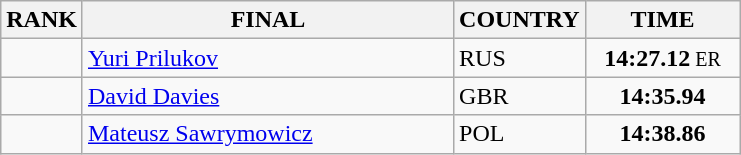<table class="wikitable">
<tr>
<th>RANK</th>
<th align="left" style="width: 15em">FINAL</th>
<th>COUNTRY</th>
<th style="width: 6em">TIME</th>
</tr>
<tr>
<td align="center"></td>
<td><a href='#'>Yuri Prilukov</a></td>
<td> RUS</td>
<td align="center"><strong>14:27.12</strong><small> ER</small></td>
</tr>
<tr>
<td align="center"></td>
<td><a href='#'>David Davies</a></td>
<td> GBR</td>
<td align="center"><strong>14:35.94</strong></td>
</tr>
<tr>
<td align="center"></td>
<td><a href='#'>Mateusz Sawrymowicz</a></td>
<td> POL</td>
<td align="center"><strong>14:38.86</strong></td>
</tr>
</table>
